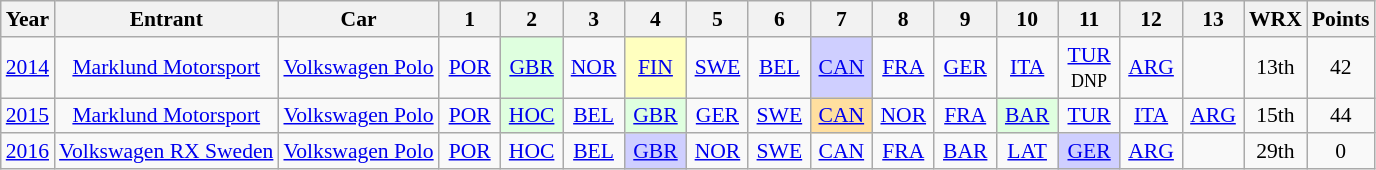<table class="wikitable" style="text-align: center; font-size: 90%;">
<tr valign="top">
<th scope="col">Year</th>
<th scope="col">Entrant</th>
<th scope="col">Car</th>
<th style="width: 2.4em;" scope="col">1</th>
<th style="width: 2.4em;" scope="col">2</th>
<th style="width: 2.4em;" scope="col">3</th>
<th style="width: 2.4em;" scope="col">4</th>
<th style="width: 2.4em;" scope="col">5</th>
<th style="width: 2.4em;" scope="col">6</th>
<th style="width: 2.4em;" scope="col">7</th>
<th style="width: 2.4em;" scope="col">8</th>
<th style="width: 2.4em;" scope="col">9</th>
<th style="width: 2.4em;" scope="col">10</th>
<th style="width: 2.4em;" scope="col">11</th>
<th style="width: 2.4em;" scope="col">12</th>
<th style="width: 2.4em;" scope="col">13</th>
<th style="width: 2.4em;" scope="col">WRX</th>
<th scope="col">Points</th>
</tr>
<tr>
<td><a href='#'>2014</a></td>
<td><a href='#'>Marklund Motorsport</a></td>
<td><a href='#'>Volkswagen Polo</a></td>
<td><a href='#'>POR</a></td>
<td style="background:#DFFFDF;"><a href='#'>GBR</a><br></td>
<td><a href='#'>NOR</a></td>
<td style="background:#FFFFBF;"><a href='#'>FIN</a><br></td>
<td><a href='#'>SWE</a></td>
<td><a href='#'>BEL</a></td>
<td style="background:#CFCFFF;"><a href='#'>CAN</a><br></td>
<td><a href='#'>FRA</a></td>
<td><a href='#'>GER</a></td>
<td><a href='#'>ITA</a></td>
<td><a href='#'>TUR</a><br><small>DNP</small></td>
<td><a href='#'>ARG</a></td>
<td></td>
<td>13th</td>
<td>42</td>
</tr>
<tr>
<td><a href='#'>2015</a></td>
<td><a href='#'>Marklund Motorsport</a></td>
<td><a href='#'>Volkswagen Polo</a></td>
<td><a href='#'>POR</a></td>
<td style="background:#DFFFDF;"><a href='#'>HOC</a><br></td>
<td><a href='#'>BEL</a></td>
<td style="background:#DFFFDF;"><a href='#'>GBR</a><br></td>
<td><a href='#'>GER</a></td>
<td><a href='#'>SWE</a></td>
<td style="background:#FFDF9F;"><a href='#'>CAN</a><br></td>
<td><a href='#'>NOR</a></td>
<td><a href='#'>FRA</a></td>
<td style="background:#DFFFDF;"><a href='#'>BAR</a><br></td>
<td><a href='#'>TUR</a></td>
<td><a href='#'>ITA</a></td>
<td><a href='#'>ARG</a></td>
<td>15th</td>
<td>44</td>
</tr>
<tr>
<td><a href='#'>2016</a></td>
<td><a href='#'>Volkswagen RX Sweden</a></td>
<td><a href='#'>Volkswagen Polo</a></td>
<td><a href='#'>POR</a></td>
<td><a href='#'>HOC</a></td>
<td><a href='#'>BEL</a></td>
<td style="background:#CFCFFF;"><a href='#'>GBR</a><br></td>
<td><a href='#'>NOR</a></td>
<td><a href='#'>SWE</a></td>
<td><a href='#'>CAN</a></td>
<td><a href='#'>FRA</a></td>
<td><a href='#'>BAR</a></td>
<td><a href='#'>LAT</a></td>
<td style="background:#CFCFFF;"><a href='#'>GER</a><br></td>
<td><a href='#'>ARG</a></td>
<td></td>
<td>29th</td>
<td>0</td>
</tr>
</table>
